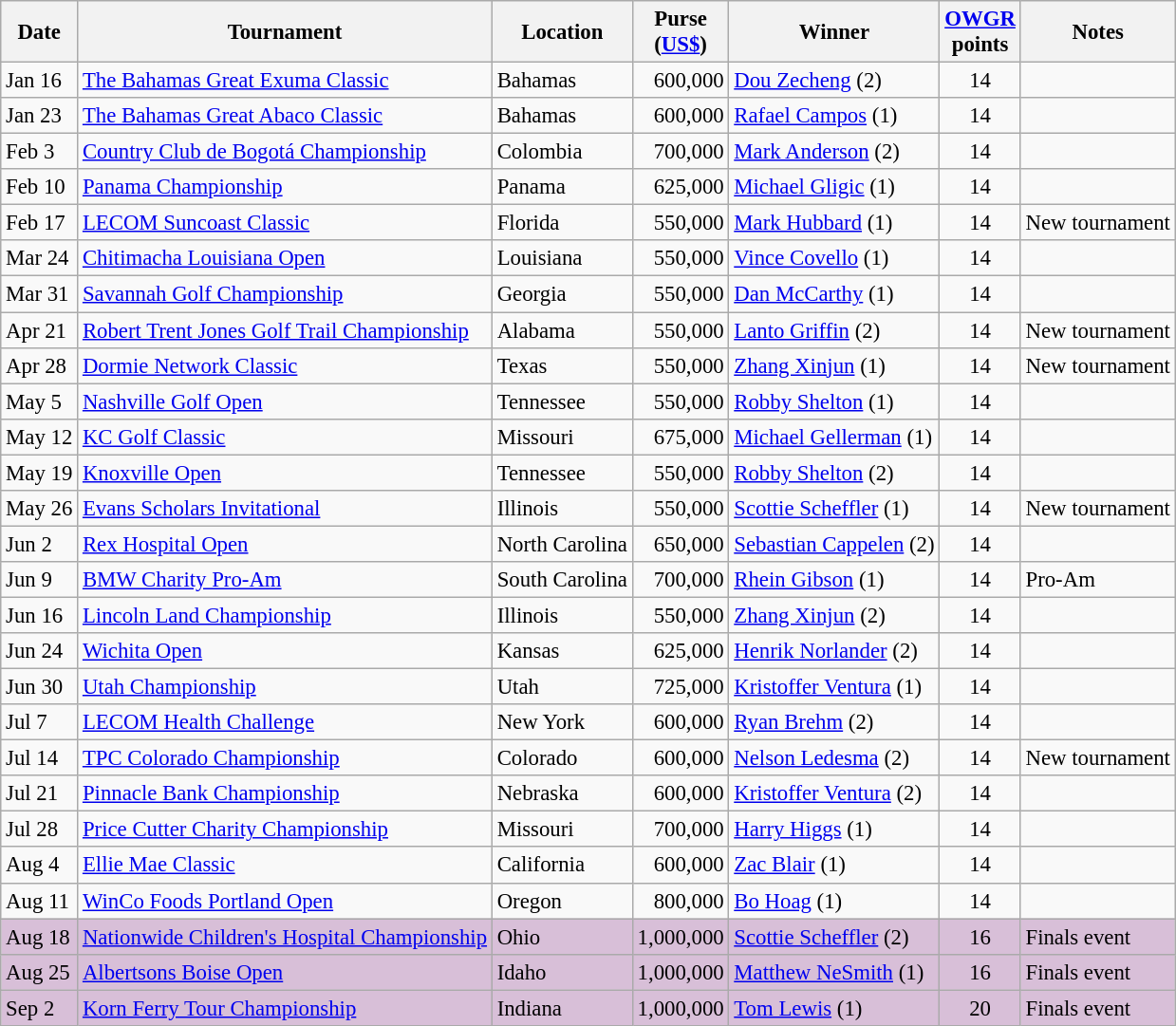<table class="wikitable" style="font-size:95%">
<tr>
<th>Date</th>
<th>Tournament</th>
<th>Location</th>
<th>Purse<br>(<a href='#'>US$</a>)</th>
<th>Winner</th>
<th><a href='#'>OWGR</a><br>points</th>
<th>Notes</th>
</tr>
<tr>
<td>Jan 16</td>
<td><a href='#'>The Bahamas Great Exuma Classic</a></td>
<td>Bahamas</td>
<td align=right>600,000</td>
<td> <a href='#'>Dou Zecheng</a> (2)</td>
<td align=center>14</td>
<td></td>
</tr>
<tr>
<td>Jan 23</td>
<td><a href='#'>The Bahamas Great Abaco Classic</a></td>
<td>Bahamas</td>
<td align=right>600,000</td>
<td> <a href='#'>Rafael Campos</a> (1)</td>
<td align=center>14</td>
<td></td>
</tr>
<tr>
<td>Feb 3</td>
<td><a href='#'>Country Club de Bogotá Championship</a></td>
<td>Colombia</td>
<td align=right>700,000</td>
<td> <a href='#'>Mark Anderson</a> (2)</td>
<td align=center>14</td>
<td></td>
</tr>
<tr>
<td>Feb 10</td>
<td><a href='#'>Panama Championship</a></td>
<td>Panama</td>
<td align=right>625,000</td>
<td> <a href='#'>Michael Gligic</a> (1)</td>
<td align=center>14</td>
<td></td>
</tr>
<tr>
<td>Feb 17</td>
<td><a href='#'>LECOM Suncoast Classic</a></td>
<td>Florida</td>
<td align=right>550,000</td>
<td> <a href='#'>Mark Hubbard</a> (1)</td>
<td align=center>14</td>
<td>New tournament</td>
</tr>
<tr>
<td>Mar 24</td>
<td><a href='#'>Chitimacha Louisiana Open</a></td>
<td>Louisiana</td>
<td align=right>550,000</td>
<td> <a href='#'>Vince Covello</a> (1)</td>
<td align=center>14</td>
<td></td>
</tr>
<tr>
<td>Mar 31</td>
<td><a href='#'>Savannah Golf Championship</a></td>
<td>Georgia</td>
<td align=right>550,000</td>
<td> <a href='#'>Dan McCarthy</a> (1)</td>
<td align=center>14</td>
<td></td>
</tr>
<tr>
<td>Apr 21</td>
<td><a href='#'>Robert Trent Jones Golf Trail Championship</a></td>
<td>Alabama</td>
<td align=right>550,000</td>
<td> <a href='#'>Lanto Griffin</a> (2)</td>
<td align=center>14</td>
<td>New tournament</td>
</tr>
<tr>
<td>Apr 28</td>
<td><a href='#'>Dormie Network Classic</a></td>
<td>Texas</td>
<td align=right>550,000</td>
<td> <a href='#'>Zhang Xinjun</a> (1)</td>
<td align=center>14</td>
<td>New tournament</td>
</tr>
<tr>
<td>May 5</td>
<td><a href='#'>Nashville Golf Open</a></td>
<td>Tennessee</td>
<td align=right>550,000</td>
<td> <a href='#'>Robby Shelton</a> (1)</td>
<td align=center>14</td>
<td></td>
</tr>
<tr>
<td>May 12</td>
<td><a href='#'>KC Golf Classic</a></td>
<td>Missouri</td>
<td align=right>675,000</td>
<td> <a href='#'>Michael Gellerman</a> (1)</td>
<td align=center>14</td>
<td></td>
</tr>
<tr>
<td>May 19</td>
<td><a href='#'>Knoxville Open</a></td>
<td>Tennessee</td>
<td align=right>550,000</td>
<td> <a href='#'>Robby Shelton</a> (2)</td>
<td align=center>14</td>
<td></td>
</tr>
<tr>
<td>May 26</td>
<td><a href='#'>Evans Scholars Invitational</a></td>
<td>Illinois</td>
<td align=right>550,000</td>
<td> <a href='#'>Scottie Scheffler</a> (1)</td>
<td align=center>14</td>
<td>New tournament</td>
</tr>
<tr>
<td>Jun 2</td>
<td><a href='#'>Rex Hospital Open</a></td>
<td>North Carolina</td>
<td align=right>650,000</td>
<td> <a href='#'>Sebastian Cappelen</a> (2)</td>
<td align=center>14</td>
<td></td>
</tr>
<tr>
<td>Jun 9</td>
<td><a href='#'>BMW Charity Pro-Am</a></td>
<td>South Carolina</td>
<td align=right>700,000</td>
<td> <a href='#'>Rhein Gibson</a> (1)</td>
<td align=center>14</td>
<td>Pro-Am</td>
</tr>
<tr>
<td>Jun 16</td>
<td><a href='#'>Lincoln Land Championship</a></td>
<td>Illinois</td>
<td align=right>550,000</td>
<td> <a href='#'>Zhang Xinjun</a> (2)</td>
<td align=center>14</td>
<td></td>
</tr>
<tr>
<td>Jun 24</td>
<td><a href='#'>Wichita Open</a></td>
<td>Kansas</td>
<td align=right>625,000</td>
<td> <a href='#'>Henrik Norlander</a> (2)</td>
<td align=center>14</td>
<td></td>
</tr>
<tr>
<td>Jun 30</td>
<td><a href='#'>Utah Championship</a></td>
<td>Utah</td>
<td align=right>725,000</td>
<td> <a href='#'>Kristoffer Ventura</a> (1)</td>
<td align=center>14</td>
<td></td>
</tr>
<tr>
<td>Jul 7</td>
<td><a href='#'>LECOM Health Challenge</a></td>
<td>New York</td>
<td align=right>600,000</td>
<td> <a href='#'>Ryan Brehm</a> (2)</td>
<td align=center>14</td>
<td></td>
</tr>
<tr>
<td>Jul 14</td>
<td><a href='#'>TPC Colorado Championship</a></td>
<td>Colorado</td>
<td align=right>600,000</td>
<td> <a href='#'>Nelson Ledesma</a> (2)</td>
<td align=center>14</td>
<td>New tournament</td>
</tr>
<tr>
<td>Jul 21</td>
<td><a href='#'>Pinnacle Bank Championship</a></td>
<td>Nebraska</td>
<td align=right>600,000</td>
<td> <a href='#'>Kristoffer Ventura</a> (2)</td>
<td align=center>14</td>
<td></td>
</tr>
<tr>
<td>Jul 28</td>
<td><a href='#'>Price Cutter Charity Championship</a></td>
<td>Missouri</td>
<td align=right>700,000</td>
<td> <a href='#'>Harry Higgs</a> (1)</td>
<td align=center>14</td>
<td></td>
</tr>
<tr>
<td>Aug 4</td>
<td><a href='#'>Ellie Mae Classic</a></td>
<td>California</td>
<td align=right>600,000</td>
<td> <a href='#'>Zac Blair</a> (1)</td>
<td align=center>14</td>
<td></td>
</tr>
<tr>
<td>Aug 11</td>
<td><a href='#'>WinCo Foods Portland Open</a></td>
<td>Oregon</td>
<td align=right>800,000</td>
<td> <a href='#'>Bo Hoag</a> (1)</td>
<td align=center>14</td>
<td></td>
</tr>
<tr style="background:thistle;">
<td>Aug 18</td>
<td><a href='#'>Nationwide Children's Hospital Championship</a></td>
<td>Ohio</td>
<td align=right>1,000,000</td>
<td> <a href='#'>Scottie Scheffler</a> (2)</td>
<td align=center>16</td>
<td>Finals event</td>
</tr>
<tr style="background:thistle;">
<td>Aug 25</td>
<td><a href='#'>Albertsons Boise Open</a></td>
<td>Idaho</td>
<td align=right>1,000,000</td>
<td> <a href='#'>Matthew NeSmith</a> (1)</td>
<td align=center>16</td>
<td>Finals event</td>
</tr>
<tr style="background:thistle;">
<td>Sep 2</td>
<td><a href='#'>Korn Ferry Tour Championship</a></td>
<td>Indiana</td>
<td align=right>1,000,000</td>
<td> <a href='#'>Tom Lewis</a> (1)</td>
<td align=center>20</td>
<td>Finals event</td>
</tr>
</table>
